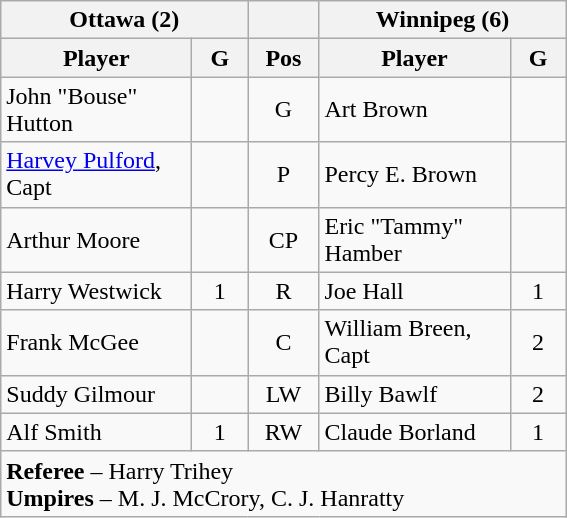<table class="wikitable">
<tr>
<th colspan="2">Ottawa (2)</th>
<th></th>
<th colspan="2">Winnipeg (6)</th>
</tr>
<tr>
<th width="120">Player</th>
<th width="30">G</th>
<th width="40">Pos</th>
<th width="120">Player</th>
<th width="30">G</th>
</tr>
<tr align="center">
<td align="left">John "Bouse" Hutton</td>
<td></td>
<td align="center">G</td>
<td align="left">Art Brown</td>
<td></td>
</tr>
<tr align="center">
<td align="left"><a href='#'>Harvey Pulford</a>, Capt</td>
<td></td>
<td align="center">P</td>
<td align="left">Percy E. Brown</td>
<td></td>
</tr>
<tr align="center">
<td align="left">Arthur Moore</td>
<td></td>
<td align="center">CP</td>
<td align="left">Eric "Tammy" Hamber</td>
<td></td>
</tr>
<tr align="center">
<td align="left">Harry Westwick</td>
<td>1</td>
<td align="center">R</td>
<td align="left">Joe Hall</td>
<td>1</td>
</tr>
<tr align="center">
<td align="left">Frank McGee</td>
<td></td>
<td align="center">C</td>
<td align="left">William Breen, Capt</td>
<td>2</td>
</tr>
<tr align="center">
<td align="left">Suddy Gilmour</td>
<td></td>
<td align="center">LW</td>
<td align="left">Billy Bawlf</td>
<td>2</td>
</tr>
<tr align="center">
<td align="left">Alf Smith</td>
<td>1</td>
<td>RW</td>
<td align="left">Claude Borland</td>
<td>1</td>
</tr>
<tr>
<td colspan="5"><strong>Referee</strong> – Harry Trihey<br><strong>Umpires</strong> – M. J. McCrory, C. J. Hanratty</td>
</tr>
</table>
